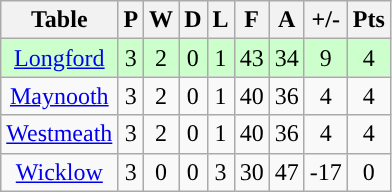<table class="wikitable">
<tr>
<th>Table</th>
<th>P</th>
<th>W</th>
<th>D</th>
<th>L</th>
<th>F</th>
<th>A</th>
<th>+/-</th>
<th>Pts</th>
</tr>
<tr style="text-align:Center; background:#cfc;">
<td> <a href='#'>Longford</a></td>
<td>3</td>
<td>2</td>
<td>0</td>
<td>1</td>
<td>43</td>
<td>34</td>
<td>9</td>
<td>4</td>
</tr>
<tr style="text-align:Center;">
<td> <a href='#'>Maynooth</a></td>
<td>3</td>
<td>2</td>
<td>0</td>
<td>1</td>
<td>40</td>
<td>36</td>
<td>4</td>
<td>4</td>
</tr>
<tr style="text-align:Center;">
<td> <a href='#'>Westmeath</a></td>
<td>3</td>
<td>2</td>
<td>0</td>
<td>1</td>
<td>40</td>
<td>36</td>
<td>4</td>
<td>4</td>
</tr>
<tr style="text-align:Center;">
<td> <a href='#'>Wicklow</a></td>
<td>3</td>
<td>0</td>
<td>0</td>
<td>3</td>
<td>30</td>
<td>47</td>
<td>-17</td>
<td>0</td>
</tr>
</table>
